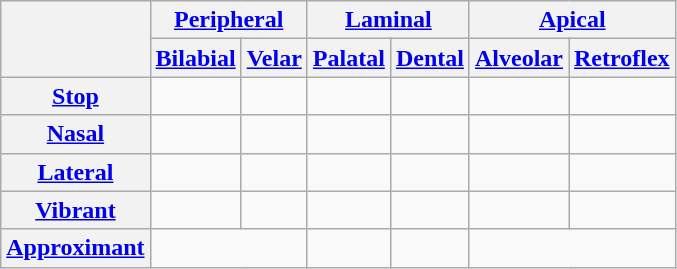<table class="wikitable">
<tr>
<th rowspan=2></th>
<th colspan=2><a href='#'>Peripheral</a></th>
<th colspan=2><a href='#'>Laminal</a></th>
<th colspan=2><a href='#'>Apical</a></th>
</tr>
<tr>
<th><a href='#'>Bilabial</a></th>
<th><a href='#'>Velar</a></th>
<th><a href='#'>Palatal</a></th>
<th><a href='#'>Dental</a></th>
<th><a href='#'>Alveolar</a></th>
<th><a href='#'>Retroflex</a></th>
</tr>
<tr style="text-align: center;">
<th><a href='#'>Stop</a></th>
<td></td>
<td></td>
<td></td>
<td></td>
<td></td>
<td></td>
</tr>
<tr style="text-align: center;">
<th><a href='#'>Nasal</a></th>
<td></td>
<td></td>
<td></td>
<td></td>
<td></td>
<td></td>
</tr>
<tr style="text-align: center;">
<th><a href='#'>Lateral</a></th>
<td></td>
<td></td>
<td></td>
<td></td>
<td></td>
<td></td>
</tr>
<tr style="text-align: center;">
<th><a href='#'>Vibrant</a></th>
<td></td>
<td></td>
<td></td>
<td></td>
<td></td>
<td></td>
</tr>
<tr style="text-align: center;">
<th><a href='#'>Approximant</a></th>
<td colspan=2></td>
<td></td>
<td></td>
<td colspan=2></td>
</tr>
</table>
